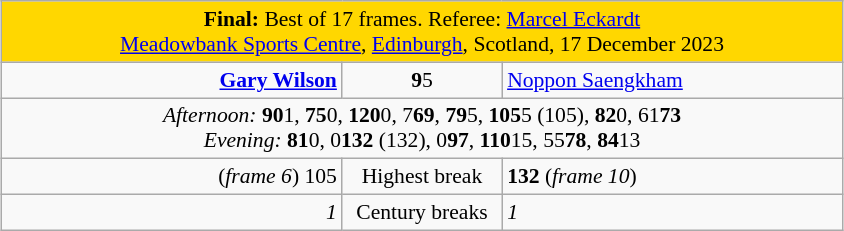<table class="wikitable" style="font-size: 90%; margin: 1em auto 1em auto;">
<tr>
<td colspan="3" align="center" bgcolor="#ffd700"><strong>Final:</strong> Best of 17 frames. Referee: <a href='#'>Marcel Eckardt</a><br><a href='#'>Meadowbank Sports Centre</a>, <a href='#'>Edinburgh</a>, Scotland, 17 December 2023</td>
</tr>
<tr>
<td width="220" align="right"><strong><a href='#'>Gary Wilson</a></strong> <br></td>
<td width="100" align="center"><strong>9</strong>5</td>
<td width="220"><a href='#'>Noppon Saengkham</a> <br></td>
</tr>
<tr>
<td colspan="3" align="center" style="font-size: 100%"><em>Afternoon:</em> <strong>90</strong>1, <strong>75</strong>0, <strong>120</strong>0, 7<strong>69</strong>, <strong>79</strong>5, <strong>105</strong>5 (105), <strong>82</strong>0, 61<strong>73</strong><br><em>Evening:</em> <strong>81</strong>0, 0<strong>132</strong> (132), 0<strong>97</strong>, <strong>110</strong>15, 55<strong>78</strong>, <strong>84</strong>13</td>
</tr>
<tr>
<td align="right">(<em>frame 6</em>) 105</td>
<td align="center">Highest break</td>
<td><strong>132</strong> (<em>frame 10</em>)</td>
</tr>
<tr>
<td align="right"><em>1</em></td>
<td align="center">Century breaks</td>
<td><em>1</em></td>
</tr>
</table>
